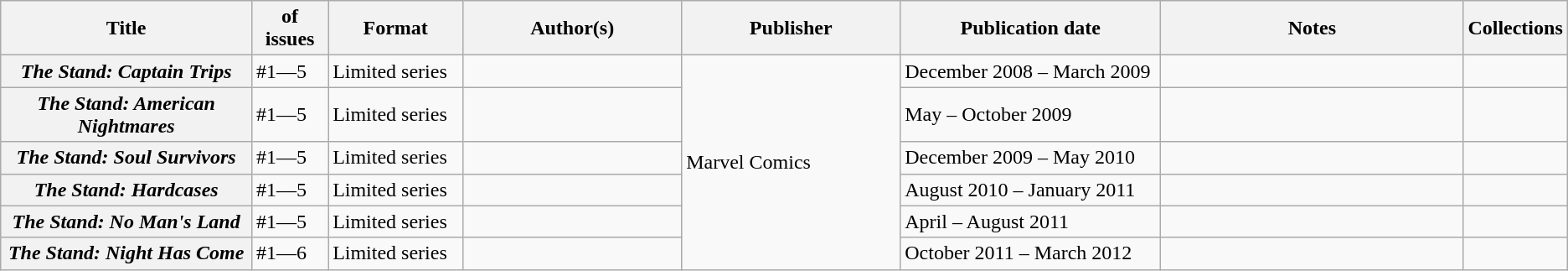<table class="wikitable">
<tr>
<th>Title</th>
<th style="width:40pt"> of issues</th>
<th style="width:75pt">Format</th>
<th style="width:125pt">Author(s)</th>
<th style="width:125pt">Publisher</th>
<th style="width:150pt">Publication date</th>
<th style="width:175pt">Notes</th>
<th>Collections</th>
</tr>
<tr>
<th><em>The Stand: Captain Trips</em></th>
<td>#1—5</td>
<td>Limited series</td>
<td></td>
<td rowspan="6">Marvel Comics</td>
<td>December 2008 – March 2009</td>
<td></td>
<td></td>
</tr>
<tr>
<th><em>The Stand: American Nightmares</em></th>
<td>#1—5</td>
<td>Limited series</td>
<td></td>
<td>May – October 2009</td>
<td></td>
<td></td>
</tr>
<tr>
<th><em>The Stand: Soul Survivors</em></th>
<td>#1—5</td>
<td>Limited series</td>
<td></td>
<td>December 2009 – May 2010</td>
<td></td>
<td></td>
</tr>
<tr>
<th><em>The Stand: Hardcases</em></th>
<td>#1—5</td>
<td>Limited series</td>
<td></td>
<td>August 2010 – January 2011</td>
<td></td>
<td></td>
</tr>
<tr>
<th><em>The Stand: No Man's Land</em></th>
<td>#1—5</td>
<td>Limited series</td>
<td></td>
<td>April – August 2011</td>
<td></td>
<td></td>
</tr>
<tr>
<th><em>The Stand: Night Has Come</em></th>
<td>#1—6</td>
<td>Limited series</td>
<td></td>
<td>October 2011 – March 2012</td>
<td></td>
<td></td>
</tr>
</table>
